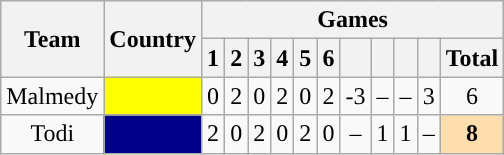<table class="wikitable plainrowheaders" style="text-align:center;">
<tr>
<th rowspan=2>Team</th>
<th rowspan=2>Country</th>
<th colspan=11>Games</th>
</tr>
<tr>
<th>1</th>
<th>2</th>
<th>3</th>
<th>4</th>
<th>5</th>
<th>6</th>
<th></th>
<th></th>
<th></th>
<th></th>
<th>Total</th>
</tr>
<tr>
<td>Malmedy</td>
<td style="background:yellow"></td>
<td>0</td>
<td>2</td>
<td>0</td>
<td>2</td>
<td>0</td>
<td>2</td>
<td>-3</td>
<td>–</td>
<td>–</td>
<td>3</td>
<td>6</td>
</tr>
<tr>
<td>Todi</td>
<td style="background:darkblue"></td>
<td>2</td>
<td>0</td>
<td>2</td>
<td>0</td>
<td>2</td>
<td>0</td>
<td>–</td>
<td>1</td>
<td>1</td>
<td>–</td>
<td style="font-weight:bold; background:NavajoWhite;">8</td>
</tr>
</table>
